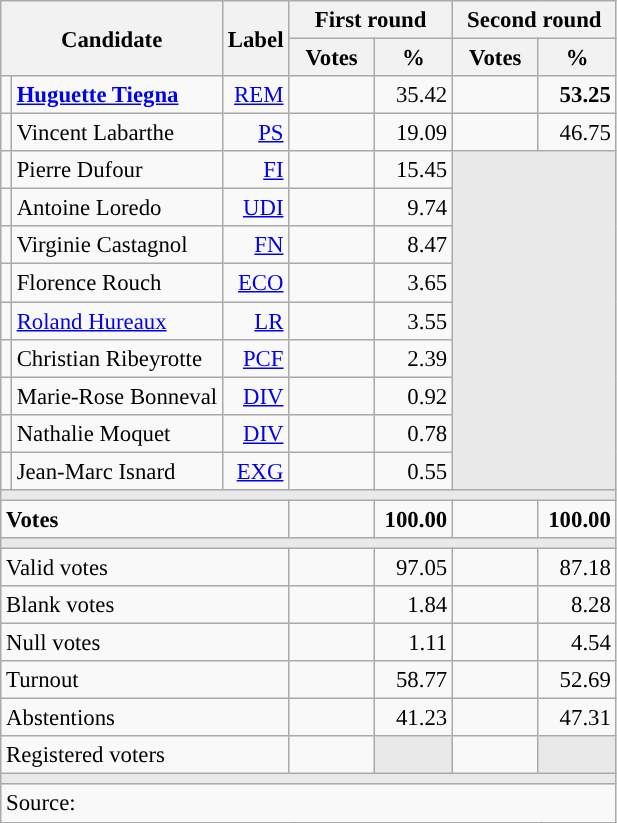<table class="wikitable" style="text-align:right;font-size:95%;">
<tr>
<th rowspan="2" colspan="2">Candidate</th>
<th rowspan="2">Label</th>
<th colspan="2">First round</th>
<th colspan="2">Second round</th>
</tr>
<tr>
<th style="width:50px;">Votes</th>
<th style="width:45px;">%</th>
<th style="width:50px;">Votes</th>
<th style="width:45px;">%</th>
</tr>
<tr>
<td style="color:inherit;background:"></td>
<td style="text-align:left;"><strong><a href='#'>Huguette Tiegna</a></strong></td>
<td><a href='#'>REM</a></td>
<td></td>
<td>35.42</td>
<td><strong></strong></td>
<td><strong>53.25</strong></td>
</tr>
<tr>
<td style="color:inherit;background:"></td>
<td style="text-align:left;">Vincent Labarthe</td>
<td><a href='#'>PS</a></td>
<td></td>
<td>19.09</td>
<td></td>
<td>46.75</td>
</tr>
<tr>
<td style="color:inherit;background:"></td>
<td style="text-align:left;">Pierre Dufour</td>
<td><a href='#'>FI</a></td>
<td></td>
<td>15.45</td>
<td colspan="2" rowspan="9" style="background:#E9E9E9;"></td>
</tr>
<tr>
<td style="color:inherit;background:"></td>
<td style="text-align:left;">Antoine Loredo</td>
<td><a href='#'>UDI</a></td>
<td></td>
<td>9.74</td>
</tr>
<tr>
<td style="color:inherit;background:"></td>
<td style="text-align:left;">Virginie Castagnol</td>
<td><a href='#'>FN</a></td>
<td></td>
<td>8.47</td>
</tr>
<tr>
<td style="color:inherit;background:"></td>
<td style="text-align:left;">Florence Rouch</td>
<td><a href='#'>ECO</a></td>
<td></td>
<td>3.65</td>
</tr>
<tr>
<td style="color:inherit;background:"></td>
<td style="text-align:left;"><a href='#'>Roland Hureaux</a></td>
<td><a href='#'>LR</a></td>
<td></td>
<td>3.55</td>
</tr>
<tr>
<td style="color:inherit;background:"></td>
<td style="text-align:left;">Christian Ribeyrotte</td>
<td><a href='#'>PCF</a></td>
<td></td>
<td>2.39</td>
</tr>
<tr>
<td style="color:inherit;background:"></td>
<td style="text-align:left;">Marie-Rose Bonneval</td>
<td><a href='#'>DIV</a></td>
<td></td>
<td>0.92</td>
</tr>
<tr>
<td style="color:inherit;background:"></td>
<td style="text-align:left;">Nathalie Moquet</td>
<td><a href='#'>DIV</a></td>
<td></td>
<td>0.78</td>
</tr>
<tr>
<td style="color:inherit;background:"></td>
<td style="text-align:left;">Jean-Marc Isnard</td>
<td><a href='#'>EXG</a></td>
<td></td>
<td>0.55</td>
</tr>
<tr>
<td colspan="7" style="background:#E9E9E9;"></td>
</tr>
<tr style="font-weight:bold;">
<td colspan="3" style="text-align:left;">Votes</td>
<td></td>
<td>100.00</td>
<td></td>
<td>100.00</td>
</tr>
<tr>
<td colspan="7" style="background:#E9E9E9;"></td>
</tr>
<tr>
<td colspan="3" style="text-align:left;">Valid votes</td>
<td></td>
<td>97.05</td>
<td></td>
<td>87.18</td>
</tr>
<tr>
<td colspan="3" style="text-align:left;">Blank votes</td>
<td></td>
<td>1.84</td>
<td></td>
<td>8.28</td>
</tr>
<tr>
<td colspan="3" style="text-align:left;">Null votes</td>
<td></td>
<td>1.11</td>
<td></td>
<td>4.54</td>
</tr>
<tr>
<td colspan="3" style="text-align:left;">Turnout</td>
<td></td>
<td>58.77</td>
<td></td>
<td>52.69</td>
</tr>
<tr>
<td colspan="3" style="text-align:left;">Abstentions</td>
<td></td>
<td>41.23</td>
<td></td>
<td>47.31</td>
</tr>
<tr>
<td colspan="3" style="text-align:left;">Registered voters</td>
<td></td>
<td style="background:#E9E9E9;"></td>
<td></td>
<td style="background:#E9E9E9;"></td>
</tr>
<tr>
<td colspan="7" style="background:#E9E9E9;"></td>
</tr>
<tr>
<td colspan="7" style="text-align:left;">Source: </td>
</tr>
</table>
